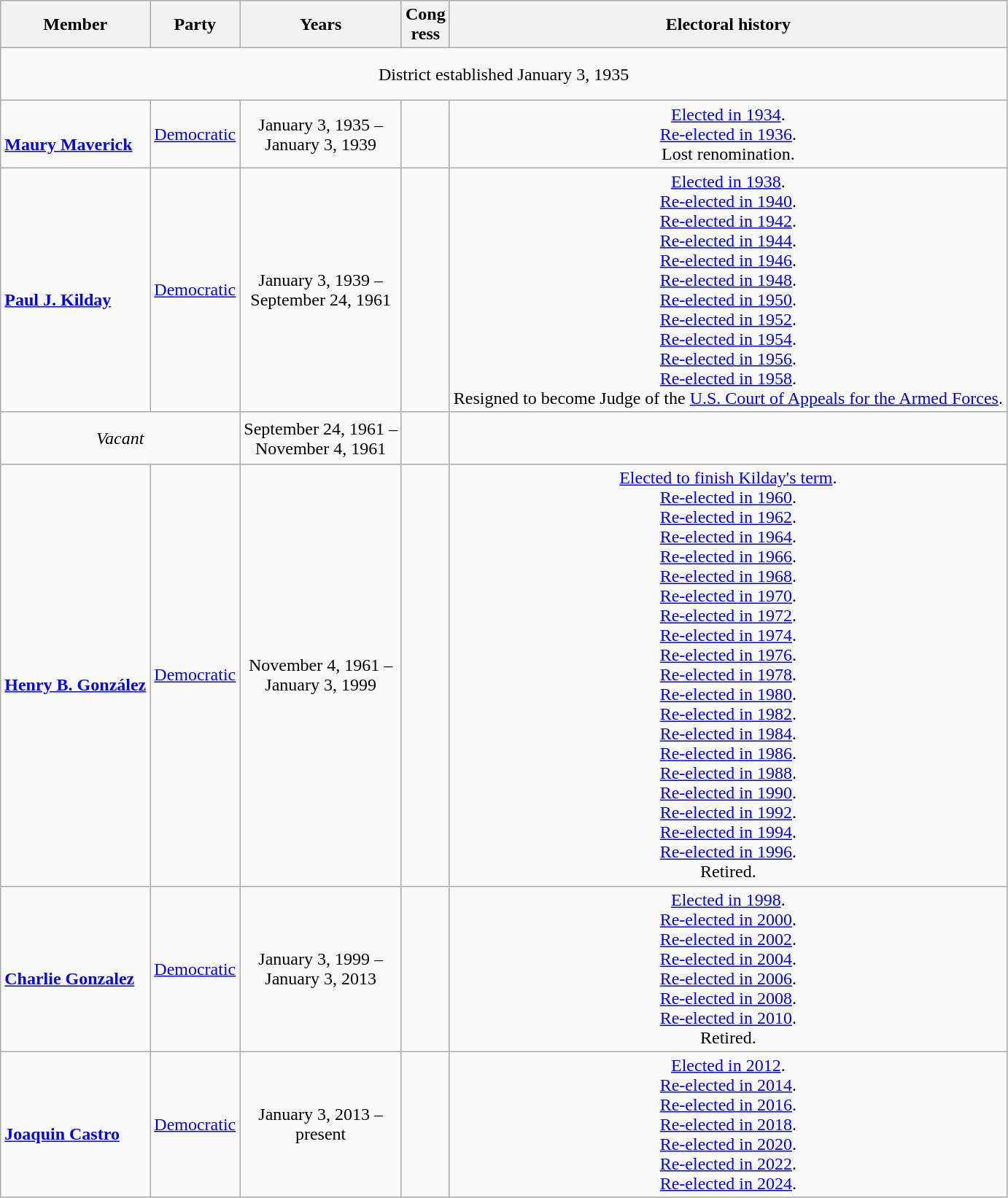<table class=wikitable style="text-align:center">
<tr>
<th>Member</th>
<th>Party</th>
<th>Years</th>
<th>Cong<br>ress</th>
<th>Electoral history</th>
</tr>
<tr style="height:3em">
<td colspan=5>District established January 3, 1935</td>
</tr>
<tr style="height:3em">
<td align=left><br><strong><a href='#'>Maury Maverick</a></strong><br></td>
<td><a href='#'>Democratic</a></td>
<td nowrap>January 3, 1935 –<br>January 3, 1939</td>
<td></td>
<td><a href='#'>Elected in 1934</a>.<br><a href='#'>Re-elected in 1936</a>.<br>Lost renomination.</td>
</tr>
<tr style="height:3em">
<td align=left><br><strong><a href='#'>Paul J. Kilday</a></strong><br></td>
<td><a href='#'>Democratic</a></td>
<td nowrap>January 3, 1939 –<br>September 24, 1961</td>
<td></td>
<td><a href='#'>Elected in 1938</a>.<br><a href='#'>Re-elected in 1940</a>.<br><a href='#'>Re-elected in 1942</a>.<br><a href='#'>Re-elected in 1944</a>.<br><a href='#'>Re-elected in 1946</a>.<br><a href='#'>Re-elected in 1948</a>.<br><a href='#'>Re-elected in 1950</a>.<br><a href='#'>Re-elected in 1952</a>.<br><a href='#'>Re-elected in 1954</a>.<br><a href='#'>Re-elected in 1956</a>.<br><a href='#'>Re-elected in 1958</a>.<br>Resigned to become Judge of the <a href='#'>U.S. Court of Appeals for the Armed Forces</a>.</td>
</tr>
<tr style="height:3em">
<td colspan=2><em>Vacant</em></td>
<td nowrap>September 24, 1961 –<br>November 4, 1961</td>
<td></td>
<td></td>
</tr>
<tr style="height:3em">
<td align=left><br><strong><a href='#'>Henry B. González</a></strong><br></td>
<td><a href='#'>Democratic</a></td>
<td nowrap>November 4, 1961 –<br>January 3, 1999</td>
<td></td>
<td><a href='#'>Elected to finish Kilday's term</a>.<br><a href='#'>Re-elected in 1960</a>.<br><a href='#'>Re-elected in 1962</a>.<br><a href='#'>Re-elected in 1964</a>.<br><a href='#'>Re-elected in 1966</a>.<br><a href='#'>Re-elected in 1968</a>.<br><a href='#'>Re-elected in 1970</a>.<br><a href='#'>Re-elected in 1972</a>.<br><a href='#'>Re-elected in 1974</a>.<br><a href='#'>Re-elected in 1976</a>.<br><a href='#'>Re-elected in 1978</a>.<br><a href='#'>Re-elected in 1980</a>.<br><a href='#'>Re-elected in 1982</a>.<br><a href='#'>Re-elected in 1984</a>.<br><a href='#'>Re-elected in 1986</a>.<br><a href='#'>Re-elected in 1988</a>.<br><a href='#'>Re-elected in 1990</a>.<br><a href='#'>Re-elected in 1992</a>.<br><a href='#'>Re-elected in 1994</a>.<br><a href='#'>Re-elected in 1996</a>.<br>Retired.</td>
</tr>
<tr style="height:3em">
<td align=left><br><strong><a href='#'>Charlie Gonzalez</a></strong><br></td>
<td><a href='#'>Democratic</a></td>
<td nowrap>January 3, 1999 –<br>January 3, 2013</td>
<td></td>
<td><a href='#'>Elected in 1998</a>.<br><a href='#'>Re-elected in 2000</a>.<br><a href='#'>Re-elected in 2002</a>.<br><a href='#'>Re-elected in 2004</a>.<br><a href='#'>Re-elected in 2006</a>.<br><a href='#'>Re-elected in 2008</a>.<br><a href='#'>Re-elected in 2010</a>.<br>Retired.</td>
</tr>
<tr style="height:3em">
<td align=left><br><strong><a href='#'>Joaquin Castro</a></strong><br></td>
<td><a href='#'>Democratic</a></td>
<td nowrap>January 3, 2013 –<br>present</td>
<td></td>
<td><a href='#'>Elected in 2012</a>.<br><a href='#'>Re-elected in 2014</a>.<br><a href='#'>Re-elected in 2016</a>.<br><a href='#'>Re-elected in 2018</a>.<br><a href='#'>Re-elected in 2020</a>.<br><a href='#'>Re-elected in 2022</a>.<br><a href='#'>Re-elected in 2024</a>.</td>
</tr>
</table>
